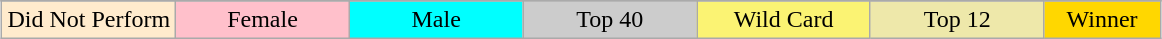<table class="wikitable" style="margin:1em auto; text-align:center;">
<tr>
</tr>
<tr>
<td style="background:#FFEBCD;" width="15%">Did Not Perform</td>
<td style="background:pink;" width="15%">Female</td>
<td style="background:cyan;" width="15%">Male</td>
<td style="background:#CCCCCC;" width="15%">Top 40</td>
<td style="background:#fbf373; width:15%;">Wild Card</td>
<td style="background:palegoldenrod;" width="15%">Top 12</td>
<td style="background:gold;" width="15%">Winner</td>
</tr>
</table>
